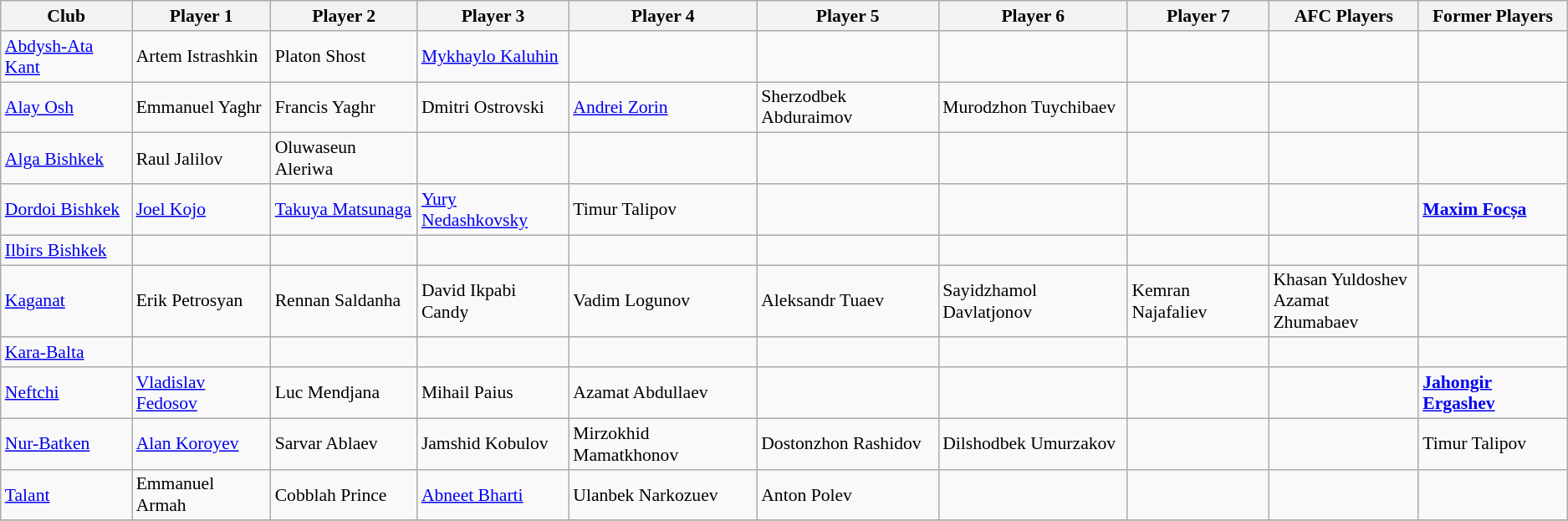<table class="wikitable" style="font-size:90%;">
<tr>
<th>Club</th>
<th>Player 1</th>
<th>Player 2</th>
<th>Player 3</th>
<th>Player 4</th>
<th>Player 5</th>
<th>Player 6</th>
<th>Player 7</th>
<th>AFC Players</th>
<th>Former Players</th>
</tr>
<tr>
<td><a href='#'>Abdysh-Ata Kant</a></td>
<td> Artem Istrashkin</td>
<td> Platon Shost</td>
<td> <a href='#'>Mykhaylo Kaluhin</a></td>
<td></td>
<td></td>
<td></td>
<td></td>
<td></td>
<td></td>
</tr>
<tr>
<td><a href='#'>Alay Osh</a></td>
<td> Emmanuel Yaghr</td>
<td> Francis Yaghr</td>
<td> Dmitri Ostrovski</td>
<td> <a href='#'>Andrei Zorin</a></td>
<td> Sherzodbek Abduraimov</td>
<td> Murodzhon Tuychibaev</td>
<td></td>
<td></td>
<td></td>
</tr>
<tr>
<td><a href='#'>Alga Bishkek</a></td>
<td> Raul Jalilov</td>
<td> Oluwaseun Aleriwa</td>
<td></td>
<td></td>
<td></td>
<td></td>
<td></td>
<td></td>
<td></td>
</tr>
<tr>
<td><a href='#'>Dordoi Bishkek</a></td>
<td> <a href='#'>Joel Kojo</a></td>
<td> <a href='#'>Takuya Matsunaga</a></td>
<td> <a href='#'>Yury Nedashkovsky</a></td>
<td> Timur Talipov</td>
<td></td>
<td></td>
<td></td>
<td></td>
<td> <strong><a href='#'>Maxim Focșa</a></strong></td>
</tr>
<tr>
<td><a href='#'>Ilbirs Bishkek</a></td>
<td></td>
<td></td>
<td></td>
<td></td>
<td></td>
<td></td>
<td></td>
<td></td>
<td></td>
</tr>
<tr>
<td><a href='#'>Kaganat</a></td>
<td> Erik Petrosyan</td>
<td> Rennan Saldanha</td>
<td> David Ikpabi Candy</td>
<td> Vadim Logunov</td>
<td> Aleksandr Tuaev</td>
<td> Sayidzhamol Davlatjonov</td>
<td> Kemran Najafaliev</td>
<td> Khasan Yuldoshev <br>  Azamat Zhumabaev</td>
<td></td>
</tr>
<tr>
<td><a href='#'>Kara-Balta</a></td>
<td></td>
<td></td>
<td></td>
<td></td>
<td></td>
<td></td>
<td></td>
<td></td>
<td></td>
</tr>
<tr>
<td><a href='#'>Neftchi</a></td>
<td> <a href='#'>Vladislav Fedosov</a></td>
<td> Luc Mendjana</td>
<td> Mihail Paius</td>
<td> Azamat Abdullaev</td>
<td></td>
<td></td>
<td></td>
<td></td>
<td> <strong><a href='#'>Jahongir Ergashev</a></strong></td>
</tr>
<tr>
<td><a href='#'>Nur-Batken</a></td>
<td> <a href='#'>Alan Koroyev</a></td>
<td> Sarvar Ablaev</td>
<td> Jamshid Kobulov</td>
<td> Mirzokhid Mamatkhonov</td>
<td> Dostonzhon Rashidov</td>
<td> Dilshodbek Umurzakov</td>
<td></td>
<td></td>
<td> Timur Talipov</td>
</tr>
<tr>
<td><a href='#'>Talant</a></td>
<td> Emmanuel Armah</td>
<td> Cobblah Prince</td>
<td> <a href='#'>Abneet Bharti</a></td>
<td> Ulanbek Narkozuev</td>
<td> Anton Polev</td>
<td></td>
<td></td>
<td></td>
<td></td>
</tr>
<tr>
</tr>
</table>
